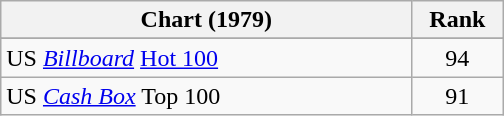<table class="wikitable sortable">
<tr>
<th style="width: 200pt;">Chart (1979)</th>
<th style="width: 40pt;">Rank</th>
</tr>
<tr>
</tr>
<tr>
<td>US <a href='#'><em>Billboard</em></a> <a href='#'>Hot 100</a></td>
<td align="center">94</td>
</tr>
<tr>
<td>US <a href='#'><em>Cash Box</em></a> Top 100</td>
<td align="center">91</td>
</tr>
</table>
